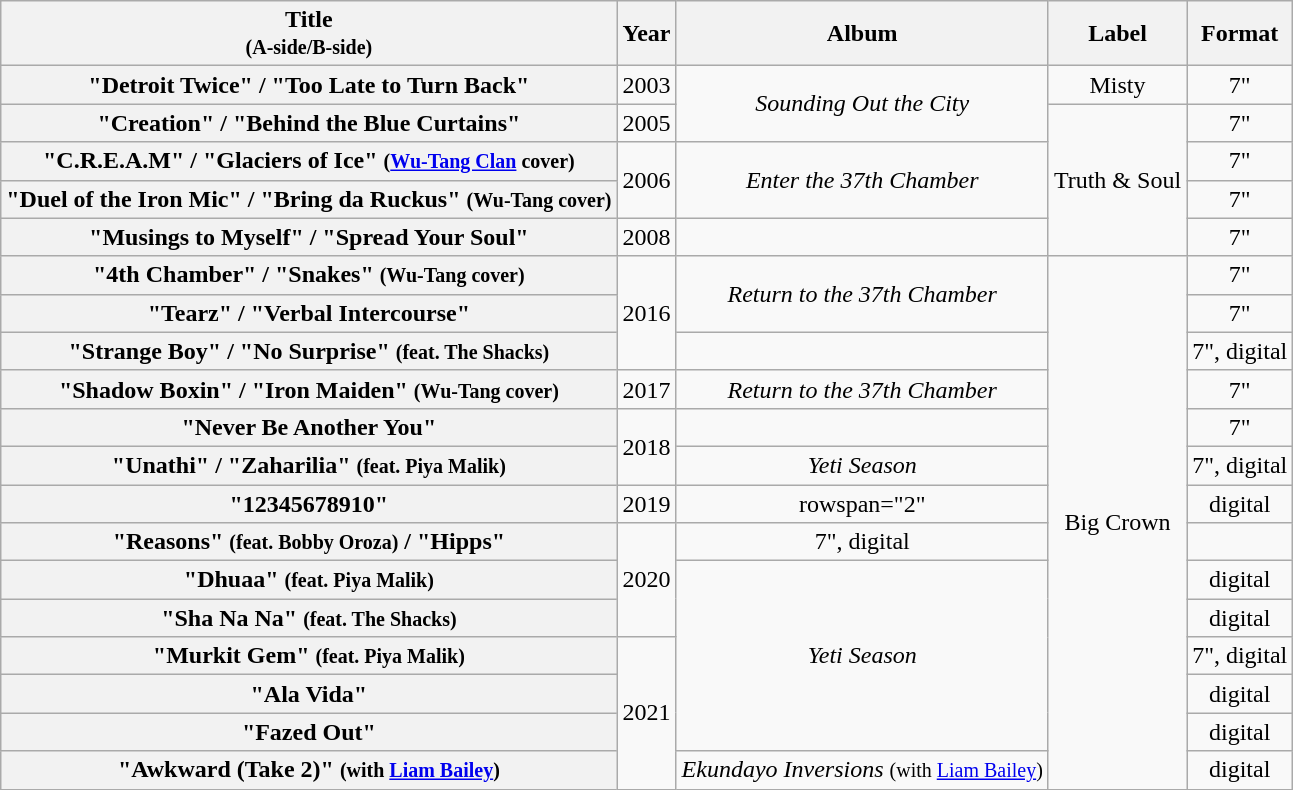<table class="wikitable plainrowheaders" style="text-align:center;">
<tr>
<th scope="col">Title<br><small>(A-side/B-side)</small></th>
<th scope="col">Year</th>
<th scope="col">Album</th>
<th>Label</th>
<th>Format</th>
</tr>
<tr>
<th scope="row">"Detroit Twice" / "Too Late to Turn Back"</th>
<td>2003</td>
<td rowspan="2"><em>Sounding Out the City</em></td>
<td>Misty</td>
<td>7"</td>
</tr>
<tr>
<th scope="row">"Creation" / "Behind the Blue Curtains"</th>
<td>2005</td>
<td rowspan="4">Truth & Soul</td>
<td>7"</td>
</tr>
<tr>
<th scope="row">"C.R.E.A.M" / "Glaciers of Ice" <small>(<a href='#'>Wu-Tang Clan</a> cover)</small></th>
<td rowspan="2">2006</td>
<td rowspan="2"><em>Enter the 37th Chamber</em></td>
<td>7"</td>
</tr>
<tr>
<th scope="row">"Duel of the Iron Mic" / "Bring da Ruckus" <small>(Wu-Tang cover)</small></th>
<td>7"</td>
</tr>
<tr>
<th scope="row">"Musings to Myself" / "Spread Your Soul"</th>
<td>2008</td>
<td></td>
<td>7"</td>
</tr>
<tr>
<th scope="row">"4th Chamber" / "Snakes" <small>(Wu-Tang cover)</small></th>
<td rowspan="3">2016</td>
<td rowspan="2"><em>Return to the 37th Chamber</em></td>
<td rowspan="14">Big Crown</td>
<td>7"</td>
</tr>
<tr>
<th scope="row">"Tearz" / "Verbal Intercourse"</th>
<td>7"</td>
</tr>
<tr>
<th scope="row">"Strange Boy" / "No Surprise" <small>(feat. The Shacks)</small></th>
<td></td>
<td>7", digital</td>
</tr>
<tr>
<th scope="row">"Shadow Boxin" / "Iron Maiden" <small>(Wu-Tang cover)</small></th>
<td>2017</td>
<td><em>Return to the 37th Chamber</em></td>
<td>7"</td>
</tr>
<tr>
<th scope="row">"Never Be Another You"</th>
<td rowspan="2">2018</td>
<td></td>
<td>7"</td>
</tr>
<tr>
<th scope="row">"Unathi" / "Zaharilia" <small>(feat. Piya Malik)</small></th>
<td><em>Yeti Season</em></td>
<td>7", digital</td>
</tr>
<tr>
<th scope="row">"12345678910"</th>
<td>2019</td>
<td>rowspan="2" </td>
<td>digital</td>
</tr>
<tr>
<th scope="row">"Reasons" <small>(feat. Bobby Oroza)</small> / "Hipps"</th>
<td rowspan="3">2020</td>
<td>7", digital</td>
</tr>
<tr>
<th scope="row">"Dhuaa" <small>(feat. Piya Malik)</small></th>
<td rowspan="5"><em>Yeti Season</em></td>
<td>digital</td>
</tr>
<tr>
<th scope="row">"Sha Na Na" <small>(feat. The Shacks)</small></th>
<td>digital</td>
</tr>
<tr>
<th scope="row">"Murkit Gem" <small>(feat. Piya Malik)</small></th>
<td rowspan="4">2021</td>
<td>7", digital</td>
</tr>
<tr>
<th scope="row">"Ala Vida"</th>
<td>digital</td>
</tr>
<tr>
<th scope="row">"Fazed Out"</th>
<td>digital</td>
</tr>
<tr>
<th scope="row">"Awkward (Take 2)" <small>(with <a href='#'>Liam Bailey</a>)</small></th>
<td><em>Ekundayo Inversions</em> <small>(with <a href='#'>Liam Bailey</a>)</small></td>
<td>digital</td>
</tr>
</table>
